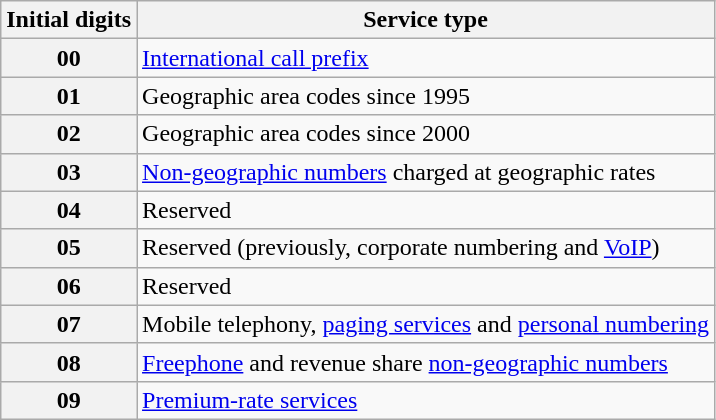<table class="wikitable">
<tr>
<th scope="col">Initial digits</th>
<th scope="col">Service type</th>
</tr>
<tr>
<th scope="row">00</th>
<td><a href='#'>International call prefix</a></td>
</tr>
<tr>
<th scope="row">01</th>
<td>Geographic area codes since 1995</td>
</tr>
<tr>
<th scope="row">02</th>
<td>Geographic area codes since 2000</td>
</tr>
<tr>
<th scope="row">03</th>
<td><a href='#'>Non-geographic numbers</a> charged at geographic rates</td>
</tr>
<tr>
<th scope="row">04</th>
<td>Reserved</td>
</tr>
<tr>
<th scope="row">05</th>
<td>Reserved (previously, corporate numbering and <a href='#'>VoIP</a>)</td>
</tr>
<tr>
<th scope="row">06</th>
<td>Reserved</td>
</tr>
<tr>
<th scope="row">07</th>
<td>Mobile telephony, <a href='#'>paging services</a> and <a href='#'>personal numbering</a></td>
</tr>
<tr>
<th scope="row">08</th>
<td><a href='#'>Freephone</a> and revenue share <a href='#'>non-geographic numbers</a></td>
</tr>
<tr>
<th scope="row">09</th>
<td><a href='#'>Premium-rate services</a></td>
</tr>
</table>
